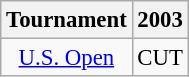<table class="wikitable" style="font-size:95%;text-align:center;">
<tr>
<th>Tournament</th>
<th>2003</th>
</tr>
<tr>
<td><a href='#'>U.S. Open</a></td>
<td align="center">CUT</td>
</tr>
</table>
